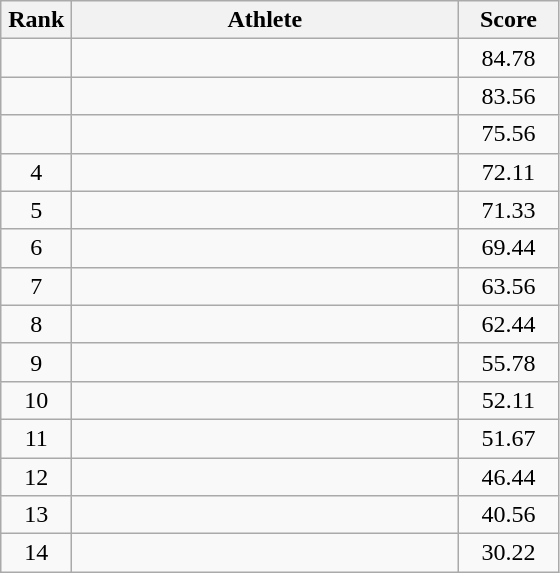<table class=wikitable style="text-align:center">
<tr>
<th width=40>Rank</th>
<th width=250>Athlete</th>
<th width=60>Score</th>
</tr>
<tr>
<td></td>
<td align=left></td>
<td>84.78</td>
</tr>
<tr>
<td></td>
<td align=left></td>
<td>83.56</td>
</tr>
<tr>
<td></td>
<td align=left></td>
<td>75.56</td>
</tr>
<tr>
<td>4</td>
<td align=left></td>
<td>72.11</td>
</tr>
<tr>
<td>5</td>
<td align=left></td>
<td>71.33</td>
</tr>
<tr>
<td>6</td>
<td align=left></td>
<td>69.44</td>
</tr>
<tr>
<td>7</td>
<td align=left></td>
<td>63.56</td>
</tr>
<tr>
<td>8</td>
<td align=left></td>
<td>62.44</td>
</tr>
<tr>
<td>9</td>
<td align=left></td>
<td>55.78</td>
</tr>
<tr>
<td>10</td>
<td align=left></td>
<td>52.11</td>
</tr>
<tr>
<td>11</td>
<td align=left></td>
<td>51.67</td>
</tr>
<tr>
<td>12</td>
<td align=left></td>
<td>46.44</td>
</tr>
<tr>
<td>13</td>
<td align=left></td>
<td>40.56</td>
</tr>
<tr>
<td>14</td>
<td align=left></td>
<td>30.22</td>
</tr>
</table>
